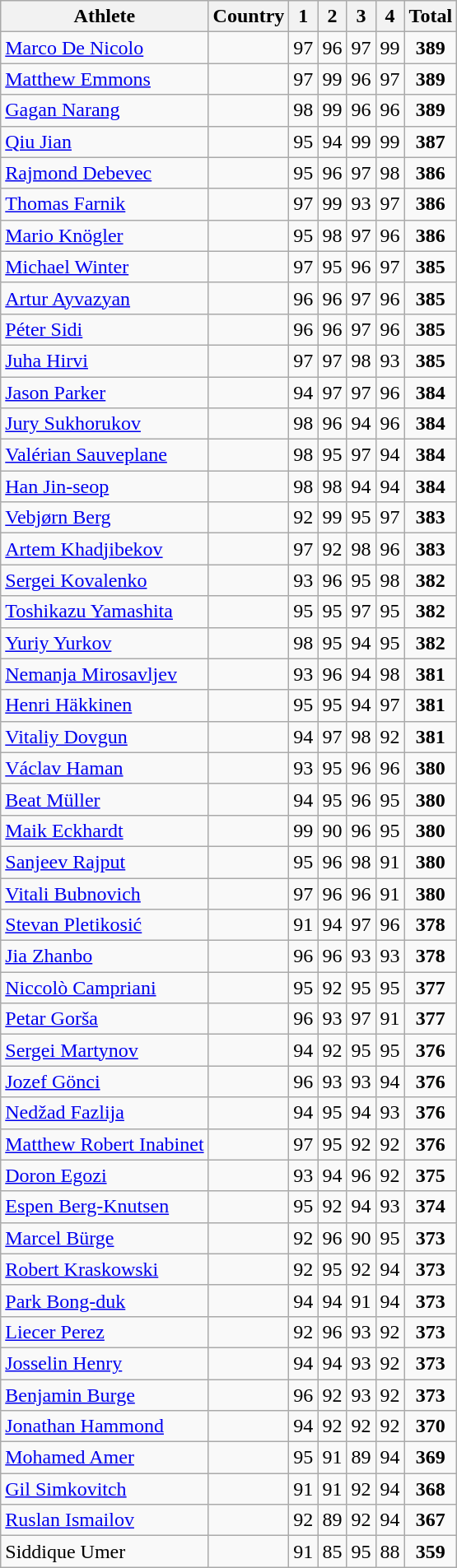<table class="wikitable sortable" style="text-align:center">
<tr>
<th>Athlete</th>
<th>Country</th>
<th>1</th>
<th>2</th>
<th>3</th>
<th>4</th>
<th>Total</th>
</tr>
<tr>
<td align="left"><a href='#'>Marco De Nicolo</a></td>
<td align="left"></td>
<td>97</td>
<td>96</td>
<td>97</td>
<td>99</td>
<td><strong>389</strong></td>
</tr>
<tr>
<td align="left"><a href='#'>Matthew Emmons</a></td>
<td align="left"></td>
<td>97</td>
<td>99</td>
<td>96</td>
<td>97</td>
<td><strong>389</strong></td>
</tr>
<tr>
<td align="left"><a href='#'>Gagan Narang</a></td>
<td align="left"></td>
<td>98</td>
<td>99</td>
<td>96</td>
<td>96</td>
<td><strong>389</strong></td>
</tr>
<tr>
<td align="left"><a href='#'>Qiu Jian</a></td>
<td align="left"></td>
<td>95</td>
<td>94</td>
<td>99</td>
<td>99</td>
<td><strong>387</strong></td>
</tr>
<tr>
<td align="left"><a href='#'>Rajmond Debevec</a></td>
<td align="left"></td>
<td>95</td>
<td>96</td>
<td>97</td>
<td>98</td>
<td><strong>386</strong></td>
</tr>
<tr>
<td align="left"><a href='#'>Thomas Farnik</a></td>
<td align="left"></td>
<td>97</td>
<td>99</td>
<td>93</td>
<td>97</td>
<td><strong>386</strong></td>
</tr>
<tr>
<td align="left"><a href='#'>Mario Knögler</a></td>
<td align="left"></td>
<td>95</td>
<td>98</td>
<td>97</td>
<td>96</td>
<td><strong>386</strong></td>
</tr>
<tr>
<td align="left"><a href='#'>Michael Winter</a></td>
<td align="left"></td>
<td>97</td>
<td>95</td>
<td>96</td>
<td>97</td>
<td><strong>385</strong></td>
</tr>
<tr>
<td align="left"><a href='#'>Artur Ayvazyan</a></td>
<td align="left"></td>
<td>96</td>
<td>96</td>
<td>97</td>
<td>96</td>
<td><strong>385</strong></td>
</tr>
<tr>
<td align="left"><a href='#'>Péter Sidi</a></td>
<td align="left"></td>
<td>96</td>
<td>96</td>
<td>97</td>
<td>96</td>
<td><strong>385</strong></td>
</tr>
<tr>
<td align="left"><a href='#'>Juha Hirvi</a></td>
<td align="left"></td>
<td>97</td>
<td>97</td>
<td>98</td>
<td>93</td>
<td><strong>385</strong></td>
</tr>
<tr>
<td align="left"><a href='#'>Jason Parker</a></td>
<td align="left"></td>
<td>94</td>
<td>97</td>
<td>97</td>
<td>96</td>
<td><strong>384</strong></td>
</tr>
<tr>
<td align="left"><a href='#'>Jury Sukhorukov</a></td>
<td align="left"></td>
<td>98</td>
<td>96</td>
<td>94</td>
<td>96</td>
<td><strong>384</strong></td>
</tr>
<tr>
<td align="left"><a href='#'>Valérian Sauveplane</a></td>
<td align="left"></td>
<td>98</td>
<td>95</td>
<td>97</td>
<td>94</td>
<td><strong>384</strong></td>
</tr>
<tr>
<td align="left"><a href='#'>Han Jin-seop</a></td>
<td align="left"></td>
<td>98</td>
<td>98</td>
<td>94</td>
<td>94</td>
<td><strong>384</strong></td>
</tr>
<tr>
<td align="left"><a href='#'>Vebjørn Berg</a></td>
<td align="left"></td>
<td>92</td>
<td>99</td>
<td>95</td>
<td>97</td>
<td><strong>383</strong></td>
</tr>
<tr>
<td align="left"><a href='#'>Artem Khadjibekov</a></td>
<td align="left"></td>
<td>97</td>
<td>92</td>
<td>98</td>
<td>96</td>
<td><strong>383</strong></td>
</tr>
<tr>
<td align="left"><a href='#'>Sergei Kovalenko</a></td>
<td align="left"></td>
<td>93</td>
<td>96</td>
<td>95</td>
<td>98</td>
<td><strong>382</strong></td>
</tr>
<tr>
<td align="left"><a href='#'>Toshikazu Yamashita</a></td>
<td align="left"></td>
<td>95</td>
<td>95</td>
<td>97</td>
<td>95</td>
<td><strong>382</strong></td>
</tr>
<tr>
<td align="left"><a href='#'>Yuriy Yurkov</a></td>
<td align="left"></td>
<td>98</td>
<td>95</td>
<td>94</td>
<td>95</td>
<td><strong>382</strong></td>
</tr>
<tr>
<td align="left"><a href='#'>Nemanja Mirosavljev</a></td>
<td align="left"></td>
<td>93</td>
<td>96</td>
<td>94</td>
<td>98</td>
<td><strong>381</strong></td>
</tr>
<tr>
<td align="left"><a href='#'>Henri Häkkinen</a></td>
<td align="left"></td>
<td>95</td>
<td>95</td>
<td>94</td>
<td>97</td>
<td><strong>381</strong></td>
</tr>
<tr>
<td align="left"><a href='#'>Vitaliy Dovgun</a></td>
<td align="left"></td>
<td>94</td>
<td>97</td>
<td>98</td>
<td>92</td>
<td><strong>381</strong></td>
</tr>
<tr>
<td align="left"><a href='#'>Václav Haman</a></td>
<td align="left"></td>
<td>93</td>
<td>95</td>
<td>96</td>
<td>96</td>
<td><strong>380</strong></td>
</tr>
<tr>
<td align="left"><a href='#'>Beat Müller</a></td>
<td align="left"></td>
<td>94</td>
<td>95</td>
<td>96</td>
<td>95</td>
<td><strong>380</strong></td>
</tr>
<tr>
<td align="left"><a href='#'>Maik Eckhardt</a></td>
<td align="left"></td>
<td>99</td>
<td>90</td>
<td>96</td>
<td>95</td>
<td><strong>380</strong></td>
</tr>
<tr>
<td align="left"><a href='#'>Sanjeev Rajput</a></td>
<td align="left"></td>
<td>95</td>
<td>96</td>
<td>98</td>
<td>91</td>
<td><strong>380</strong></td>
</tr>
<tr>
<td align="left"><a href='#'>Vitali Bubnovich</a></td>
<td align="left"></td>
<td>97</td>
<td>96</td>
<td>96</td>
<td>91</td>
<td><strong>380</strong></td>
</tr>
<tr>
<td align="left"><a href='#'>Stevan Pletikosić</a></td>
<td align="left"></td>
<td>91</td>
<td>94</td>
<td>97</td>
<td>96</td>
<td><strong>378</strong></td>
</tr>
<tr>
<td align="left"><a href='#'>Jia Zhanbo</a></td>
<td align="left"></td>
<td>96</td>
<td>96</td>
<td>93</td>
<td>93</td>
<td><strong>378</strong></td>
</tr>
<tr>
<td align="left"><a href='#'>Niccolò Campriani</a></td>
<td align="left"></td>
<td>95</td>
<td>92</td>
<td>95</td>
<td>95</td>
<td><strong>377</strong></td>
</tr>
<tr>
<td align="left"><a href='#'>Petar Gorša</a></td>
<td align="left"></td>
<td>96</td>
<td>93</td>
<td>97</td>
<td>91</td>
<td><strong>377</strong></td>
</tr>
<tr>
<td align="left"><a href='#'>Sergei Martynov</a></td>
<td align="left"></td>
<td>94</td>
<td>92</td>
<td>95</td>
<td>95</td>
<td><strong>376</strong></td>
</tr>
<tr>
<td align="left"><a href='#'>Jozef Gönci</a></td>
<td align="left"></td>
<td>96</td>
<td>93</td>
<td>93</td>
<td>94</td>
<td><strong>376</strong></td>
</tr>
<tr>
<td align="left"><a href='#'>Nedžad Fazlija</a></td>
<td align="left"></td>
<td>94</td>
<td>95</td>
<td>94</td>
<td>93</td>
<td><strong>376</strong></td>
</tr>
<tr>
<td align="left"><a href='#'>Matthew Robert Inabinet</a></td>
<td align="left"></td>
<td>97</td>
<td>95</td>
<td>92</td>
<td>92</td>
<td><strong>376</strong></td>
</tr>
<tr>
<td align="left"><a href='#'>Doron Egozi</a></td>
<td align="left"></td>
<td>93</td>
<td>94</td>
<td>96</td>
<td>92</td>
<td><strong>375</strong></td>
</tr>
<tr>
<td align="left"><a href='#'>Espen Berg-Knutsen</a></td>
<td align="left"></td>
<td>95</td>
<td>92</td>
<td>94</td>
<td>93</td>
<td><strong>374</strong></td>
</tr>
<tr>
<td align="left"><a href='#'>Marcel Bürge</a></td>
<td align="left"></td>
<td>92</td>
<td>96</td>
<td>90</td>
<td>95</td>
<td><strong>373</strong></td>
</tr>
<tr>
<td align="left"><a href='#'>Robert Kraskowski</a></td>
<td align="left"></td>
<td>92</td>
<td>95</td>
<td>92</td>
<td>94</td>
<td><strong>373</strong></td>
</tr>
<tr>
<td align="left"><a href='#'>Park Bong-duk</a></td>
<td align="left"></td>
<td>94</td>
<td>94</td>
<td>91</td>
<td>94</td>
<td><strong>373</strong></td>
</tr>
<tr>
<td align="left"><a href='#'>Liecer Perez</a></td>
<td align="left"></td>
<td>92</td>
<td>96</td>
<td>93</td>
<td>92</td>
<td><strong>373</strong></td>
</tr>
<tr>
<td align="left"><a href='#'>Josselin Henry</a></td>
<td align="left"></td>
<td>94</td>
<td>94</td>
<td>93</td>
<td>92</td>
<td><strong>373</strong></td>
</tr>
<tr>
<td align="left"><a href='#'>Benjamin Burge</a></td>
<td align="left"></td>
<td>96</td>
<td>92</td>
<td>93</td>
<td>92</td>
<td><strong>373</strong></td>
</tr>
<tr>
<td align="left"><a href='#'>Jonathan Hammond</a></td>
<td align="left"></td>
<td>94</td>
<td>92</td>
<td>92</td>
<td>92</td>
<td><strong>370</strong></td>
</tr>
<tr>
<td align="left"><a href='#'>Mohamed Amer</a></td>
<td align="left"></td>
<td>95</td>
<td>91</td>
<td>89</td>
<td>94</td>
<td><strong>369</strong></td>
</tr>
<tr>
<td align="left"><a href='#'>Gil Simkovitch</a></td>
<td align="left"></td>
<td>91</td>
<td>91</td>
<td>92</td>
<td>94</td>
<td><strong>368</strong></td>
</tr>
<tr>
<td align="left"><a href='#'>Ruslan Ismailov</a></td>
<td align="left"></td>
<td>92</td>
<td>89</td>
<td>92</td>
<td>94</td>
<td><strong>367</strong></td>
</tr>
<tr>
<td align="left">Siddique Umer</td>
<td align="left"></td>
<td>91</td>
<td>85</td>
<td>95</td>
<td>88</td>
<td><strong>359</strong></td>
</tr>
</table>
